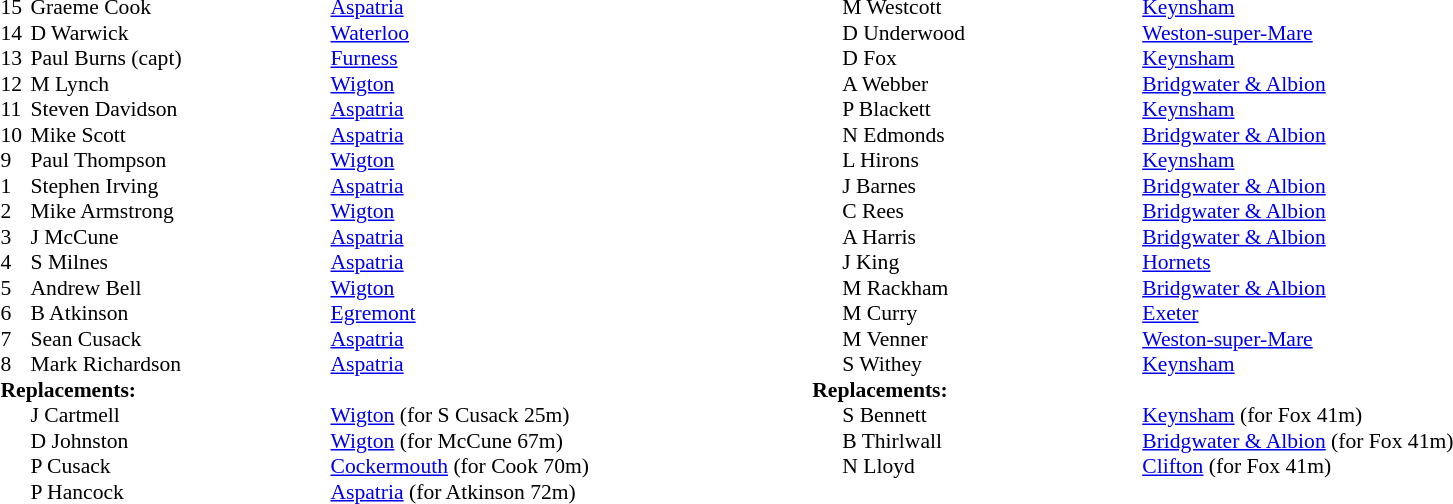<table width="80%">
<tr>
<td valign="top" width="50%"><br><table style="font-size: 90%" cellspacing="0" cellpadding="0">
<tr>
<th width="20"></th>
<th width="200"></th>
</tr>
<tr>
<td>15</td>
<td>Graeme Cook</td>
<td><a href='#'>Aspatria</a></td>
</tr>
<tr>
<td>14</td>
<td>D Warwick</td>
<td><a href='#'>Waterloo</a></td>
</tr>
<tr>
<td>13</td>
<td>Paul Burns (capt)</td>
<td><a href='#'>Furness</a></td>
</tr>
<tr>
<td>12</td>
<td>M Lynch</td>
<td><a href='#'>Wigton</a></td>
</tr>
<tr>
<td>11</td>
<td>Steven Davidson</td>
<td><a href='#'>Aspatria</a></td>
</tr>
<tr>
<td>10</td>
<td>Mike Scott</td>
<td><a href='#'>Aspatria</a></td>
</tr>
<tr>
<td>9</td>
<td>Paul Thompson</td>
<td><a href='#'>Wigton</a></td>
</tr>
<tr>
<td>1</td>
<td>Stephen Irving</td>
<td><a href='#'>Aspatria</a></td>
</tr>
<tr>
<td>2</td>
<td>Mike Armstrong</td>
<td><a href='#'>Wigton</a></td>
</tr>
<tr>
<td>3</td>
<td>J McCune</td>
<td><a href='#'>Aspatria</a></td>
</tr>
<tr>
<td>4</td>
<td>S Milnes</td>
<td><a href='#'>Aspatria</a></td>
</tr>
<tr>
<td>5</td>
<td>Andrew Bell</td>
<td><a href='#'>Wigton</a></td>
</tr>
<tr>
<td>6</td>
<td>B Atkinson</td>
<td><a href='#'>Egremont</a></td>
</tr>
<tr>
<td>7</td>
<td>Sean Cusack</td>
<td><a href='#'>Aspatria</a></td>
</tr>
<tr>
<td>8</td>
<td>Mark Richardson</td>
<td><a href='#'>Aspatria</a></td>
</tr>
<tr>
<td colspan=3><strong>Replacements:</strong></td>
</tr>
<tr>
<td></td>
<td>J Cartmell</td>
<td><a href='#'>Wigton</a> (for S Cusack 25m)</td>
</tr>
<tr>
<td></td>
<td>D Johnston</td>
<td><a href='#'>Wigton</a> (for McCune 67m)</td>
</tr>
<tr>
<td></td>
<td>P Cusack</td>
<td><a href='#'>Cockermouth</a> (for Cook 70m)</td>
</tr>
<tr>
<td></td>
<td>P Hancock</td>
<td><a href='#'>Aspatria</a> (for Atkinson 72m)</td>
</tr>
<tr>
</tr>
</table>
</td>
<td valign="top" width="50%"><br><table style="font-size: 90%" cellspacing="0" cellpadding="0" align="center">
<tr>
<th width="20"></th>
<th width="200"></th>
</tr>
<tr>
<td></td>
<td>M Westcott</td>
<td><a href='#'>Keynsham</a></td>
</tr>
<tr>
<td></td>
<td>D Underwood</td>
<td><a href='#'>Weston-super-Mare</a></td>
</tr>
<tr>
<td></td>
<td>D Fox</td>
<td><a href='#'>Keynsham</a></td>
</tr>
<tr>
<td></td>
<td>A Webber</td>
<td><a href='#'>Bridgwater & Albion</a></td>
</tr>
<tr>
<td></td>
<td>P Blackett</td>
<td><a href='#'>Keynsham</a></td>
</tr>
<tr>
<td></td>
<td>N Edmonds</td>
<td><a href='#'>Bridgwater & Albion</a></td>
</tr>
<tr>
<td></td>
<td>L Hirons</td>
<td><a href='#'>Keynsham</a></td>
</tr>
<tr>
<td></td>
<td>J Barnes</td>
<td><a href='#'>Bridgwater & Albion</a></td>
</tr>
<tr>
<td></td>
<td>C Rees</td>
<td><a href='#'>Bridgwater & Albion</a></td>
</tr>
<tr>
<td></td>
<td>A Harris</td>
<td><a href='#'>Bridgwater & Albion</a></td>
</tr>
<tr>
<td></td>
<td>J King</td>
<td><a href='#'>Hornets</a></td>
</tr>
<tr>
<td></td>
<td>M Rackham</td>
<td><a href='#'>Bridgwater & Albion</a></td>
</tr>
<tr>
<td></td>
<td>M Curry</td>
<td><a href='#'>Exeter</a></td>
</tr>
<tr>
<td></td>
<td>M Venner</td>
<td><a href='#'>Weston-super-Mare</a></td>
</tr>
<tr>
<td></td>
<td>S Withey</td>
<td><a href='#'>Keynsham</a></td>
</tr>
<tr>
<td colspan=3><strong>Replacements:</strong></td>
</tr>
<tr>
<td></td>
<td>S Bennett</td>
<td><a href='#'>Keynsham</a> (for Fox 41m)</td>
</tr>
<tr>
<td></td>
<td>B Thirlwall</td>
<td><a href='#'>Bridgwater & Albion</a> (for Fox 41m)</td>
</tr>
<tr>
<td></td>
<td>N Lloyd</td>
<td><a href='#'>Clifton</a> (for Fox 41m)</td>
</tr>
</table>
</td>
</tr>
</table>
